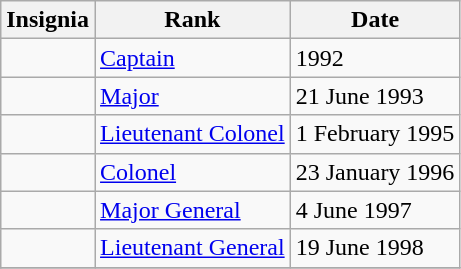<table class="wikitable">
<tr>
<th>Insignia</th>
<th>Rank</th>
<th>Date</th>
</tr>
<tr>
<td></td>
<td><a href='#'>Captain</a></td>
<td>1992</td>
</tr>
<tr>
<td></td>
<td><a href='#'>Major</a></td>
<td>21 June 1993</td>
</tr>
<tr>
<td></td>
<td><a href='#'>Lieutenant Colonel</a></td>
<td>1 February 1995</td>
</tr>
<tr>
<td></td>
<td><a href='#'>Colonel</a></td>
<td>23 January 1996</td>
</tr>
<tr>
<td></td>
<td><a href='#'>Major General</a></td>
<td>4 June 1997</td>
</tr>
<tr>
<td></td>
<td><a href='#'>Lieutenant General</a></td>
<td>19 June 1998</td>
</tr>
<tr>
</tr>
</table>
